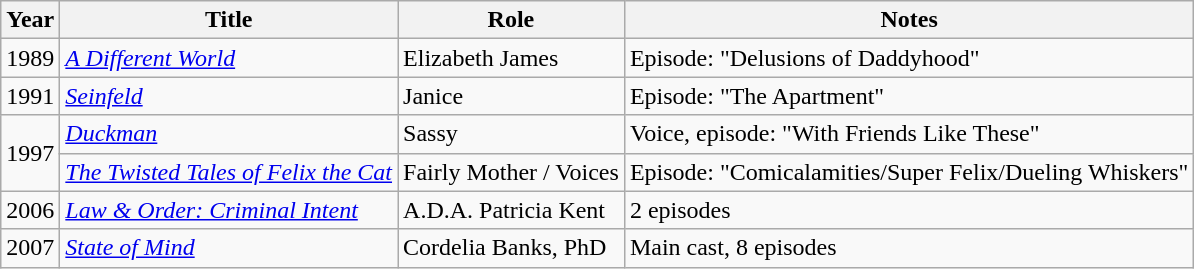<table class="wikitable sortable">
<tr>
<th>Year</th>
<th>Title</th>
<th>Role</th>
<th class="unsortable">Notes</th>
</tr>
<tr>
<td>1989</td>
<td><em><a href='#'>A Different World</a></em></td>
<td>Elizabeth James</td>
<td>Episode: "Delusions of Daddyhood"</td>
</tr>
<tr>
<td>1991</td>
<td><em><a href='#'>Seinfeld</a></em></td>
<td>Janice</td>
<td>Episode: "The Apartment"</td>
</tr>
<tr>
<td rowspan="2">1997</td>
<td><em><a href='#'>Duckman</a></em></td>
<td>Sassy</td>
<td>Voice, episode: "With Friends Like These"</td>
</tr>
<tr>
<td><em><a href='#'>The Twisted Tales of Felix the Cat</a></em></td>
<td>Fairly Mother / Voices</td>
<td>Episode: "Comicalamities/Super Felix/Dueling Whiskers"</td>
</tr>
<tr>
<td>2006</td>
<td><em><a href='#'>Law & Order: Criminal Intent</a></em></td>
<td>A.D.A. Patricia Kent</td>
<td>2 episodes</td>
</tr>
<tr>
<td>2007</td>
<td><em><a href='#'>State of Mind</a></em></td>
<td>Cordelia Banks, PhD</td>
<td>Main cast, 8 episodes</td>
</tr>
</table>
